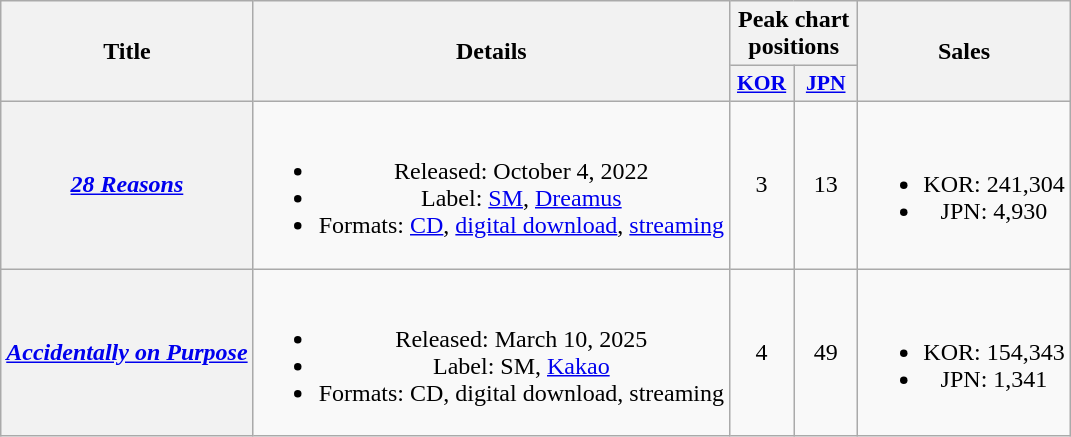<table class="wikitable plainrowheaders" style="text-align:center">
<tr>
<th scope="col" rowspan="2">Title</th>
<th scope="col" rowspan="2">Details</th>
<th scope="col" colspan="2">Peak chart positions</th>
<th scope="col" rowspan="2">Sales</th>
</tr>
<tr>
<th scope="col" style="width:2.5em; font-size:90%"><a href='#'>KOR</a><br></th>
<th scope="col" style="width:2.5em; font-size:90%"><a href='#'>JPN</a><br></th>
</tr>
<tr>
<th scope="row"><em><a href='#'>28 Reasons</a></em></th>
<td><br><ul><li>Released: October 4, 2022</li><li>Label: <a href='#'>SM</a>, <a href='#'>Dreamus</a></li><li>Formats: <a href='#'>CD</a>, <a href='#'>digital download</a>, <a href='#'>streaming</a></li></ul></td>
<td>3</td>
<td>13</td>
<td><br><ul><li>KOR: 241,304</li><li>JPN: 4,930 </li></ul></td>
</tr>
<tr>
<th scope="row"><em><a href='#'>Accidentally on Purpose</a></em></th>
<td><br><ul><li>Released: March 10, 2025</li><li>Label: SM, <a href='#'>Kakao</a></li><li>Formats: CD, digital download, streaming</li></ul></td>
<td>4</td>
<td>49</td>
<td><br><ul><li>KOR: 154,343</li><li>JPN: 1,341 </li></ul></td>
</tr>
</table>
